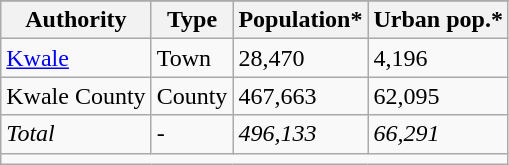<table class="wikitable">
<tr>
</tr>
<tr>
<th>Authority</th>
<th>Type</th>
<th>Population*</th>
<th>Urban pop.*</th>
</tr>
<tr>
<td><a href='#'>Kwale</a></td>
<td>Town</td>
<td>28,470</td>
<td>4,196</td>
</tr>
<tr>
<td>Kwale County</td>
<td>County</td>
<td>467,663</td>
<td>62,095</td>
</tr>
<tr>
<td><em>Total</em></td>
<td>-</td>
<td><em>496,133</em></td>
<td><em>66,291</em></td>
</tr>
<tr>
<td colspan=4></td>
</tr>
</table>
